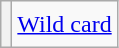<table class="wikitable sortable" style="font-size:1.00em; line-height:1.5em;">
<tr>
<th scope="row"></th>
<td><a href='#'>Wild card</a></td>
</tr>
</table>
